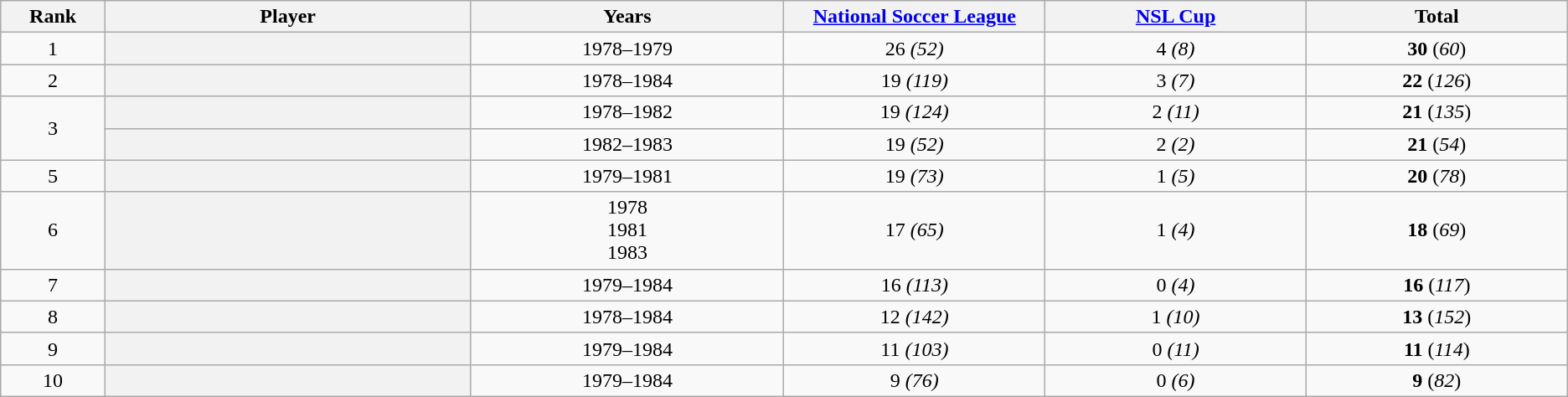<table class="sortable wikitable plainrowheaders"  style="text-align: center;">
<tr>
<th scope="col" style="width:4%;">Rank</th>
<th scope="col" style="width:14%;">Player</th>
<th scope="col" style="width:12%;">Years</th>
<th scope="col" style="width:10%;"><a href='#'>National Soccer League</a></th>
<th scope="col" style="width:10%;"><a href='#'>NSL Cup</a></th>
<th scope="col" style="width:10%;">Total</th>
</tr>
<tr>
<td>1</td>
<th scope="row"> </th>
<td>1978–1979</td>
<td>26 <em>(52)</em></td>
<td>4 <em>(8)</em></td>
<td><strong>30</strong> (<em>60</em>)</td>
</tr>
<tr>
<td>2</td>
<th scope="row"> </th>
<td>1978–1984</td>
<td>19 <em>(119)</em></td>
<td>3 <em>(7)</em></td>
<td><strong>22</strong> (<em>126</em>)</td>
</tr>
<tr>
<td rowspan="2">3</td>
<th scope="row"> </th>
<td>1978–1982</td>
<td>19 <em>(124)</em></td>
<td>2 <em>(11)</em></td>
<td><strong>21</strong> (<em>135</em>)</td>
</tr>
<tr>
<th scope="row"> </th>
<td>1982–1983</td>
<td>19 <em>(52)</em></td>
<td>2 <em>(2)</em></td>
<td><strong>21</strong> (<em>54</em>)</td>
</tr>
<tr>
<td>5</td>
<th scope="row"> </th>
<td>1979–1981</td>
<td>19 <em>(73)</em></td>
<td>1 <em>(5)</em></td>
<td><strong>20</strong> (<em>78</em>)</td>
</tr>
<tr>
<td>6</td>
<th scope="row"> </th>
<td>1978<br>1981<br>1983</td>
<td>17 <em>(65)</em></td>
<td>1 <em>(4)</em></td>
<td><strong>18</strong> (<em>69</em>)</td>
</tr>
<tr>
<td>7</td>
<th scope="row"> </th>
<td>1979–1984</td>
<td>16 <em>(113)</em></td>
<td>0 <em>(4)</em></td>
<td><strong>16</strong> (<em>117</em>)</td>
</tr>
<tr>
<td>8</td>
<th scope="row"> </th>
<td>1978–1984</td>
<td>12 <em>(142)</em></td>
<td>1 <em>(10)</em></td>
<td><strong>13</strong> (<em>152</em>)</td>
</tr>
<tr>
<td>9</td>
<th scope="row"> </th>
<td>1979–1984</td>
<td>11 <em>(103)</em></td>
<td>0 <em>(11)</em></td>
<td><strong>11</strong> (<em>114</em>)</td>
</tr>
<tr>
<td>10</td>
<th scope="row"> </th>
<td>1979–1984</td>
<td>9 <em>(76)</em></td>
<td>0 <em>(6)</em></td>
<td><strong>9</strong> (<em>82</em>)</td>
</tr>
</table>
